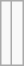<table class="wikitable floatright" style="text-align:center">
<tr>
<td><br></td>
<td><br><br></td>
</tr>
</table>
